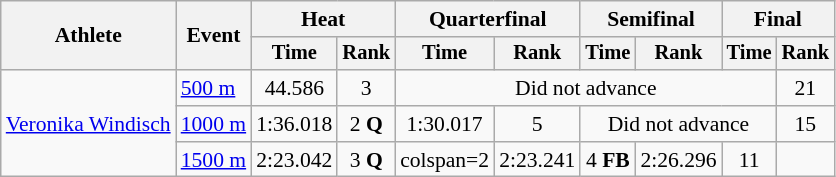<table class="wikitable" style="font-size:90%">
<tr>
<th rowspan=2>Athlete</th>
<th rowspan=2>Event</th>
<th colspan=2>Heat</th>
<th colspan=2>Quarterfinal</th>
<th colspan=2>Semifinal</th>
<th colspan=2>Final</th>
</tr>
<tr style="font-size:95%">
<th>Time</th>
<th>Rank</th>
<th>Time</th>
<th>Rank</th>
<th>Time</th>
<th>Rank</th>
<th>Time</th>
<th>Rank</th>
</tr>
<tr align=center>
<td align=left rowspan=3><a href='#'>Veronika Windisch</a></td>
<td align=left><a href='#'>500 m</a></td>
<td>44.586</td>
<td>3</td>
<td colspan=5>Did not advance</td>
<td>21</td>
</tr>
<tr align=center>
<td align=left><a href='#'>1000 m</a></td>
<td>1:36.018</td>
<td>2 <strong>Q</strong></td>
<td>1:30.017</td>
<td>5</td>
<td colspan=3>Did not advance</td>
<td>15</td>
</tr>
<tr align=center>
<td align=left><a href='#'>1500 m</a></td>
<td>2:23.042</td>
<td>3 <strong>Q</strong></td>
<td>colspan=2 </td>
<td>2:23.241</td>
<td>4 <strong>FB</strong></td>
<td>2:26.296</td>
<td>11</td>
</tr>
</table>
